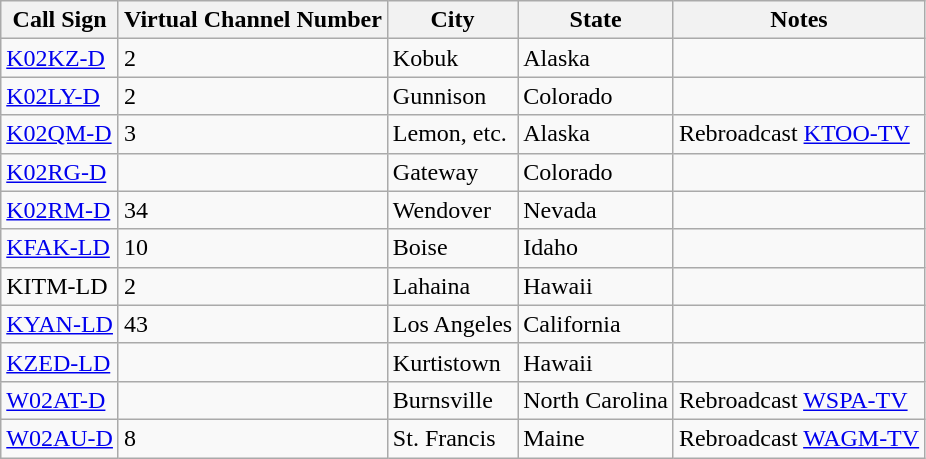<table class="sortable wikitable">
<tr>
<th>Call Sign</th>
<th>Virtual Channel Number</th>
<th>City</th>
<th>State</th>
<th>Notes</th>
</tr>
<tr>
<td><a href='#'>K02KZ-D</a></td>
<td>2</td>
<td>Kobuk</td>
<td>Alaska</td>
<td></td>
</tr>
<tr>
<td><a href='#'>K02LY-D</a></td>
<td>2</td>
<td>Gunnison</td>
<td>Colorado</td>
<td></td>
</tr>
<tr>
<td><a href='#'>K02QM-D</a></td>
<td>3</td>
<td>Lemon, etc.</td>
<td>Alaska</td>
<td>Rebroadcast <a href='#'>KTOO-TV</a></td>
</tr>
<tr>
<td><a href='#'>K02RG-D</a></td>
<td></td>
<td>Gateway</td>
<td>Colorado</td>
<td></td>
</tr>
<tr>
<td><a href='#'>K02RM-D</a></td>
<td>34</td>
<td>Wendover</td>
<td>Nevada</td>
<td></td>
</tr>
<tr>
<td><a href='#'>KFAK-LD</a></td>
<td>10</td>
<td>Boise</td>
<td>Idaho</td>
<td></td>
</tr>
<tr>
<td>KITM-LD</td>
<td>2</td>
<td>Lahaina</td>
<td>Hawaii</td>
<td></td>
</tr>
<tr>
<td><a href='#'>KYAN-LD</a></td>
<td>43</td>
<td>Los Angeles</td>
<td>California</td>
<td></td>
</tr>
<tr>
<td><a href='#'>KZED-LD</a></td>
<td></td>
<td>Kurtistown</td>
<td>Hawaii</td>
<td></td>
</tr>
<tr>
<td><a href='#'>W02AT-D</a></td>
<td></td>
<td>Burnsville</td>
<td>North Carolina</td>
<td>Rebroadcast <a href='#'>WSPA-TV</a></td>
</tr>
<tr>
<td><a href='#'>W02AU-D</a></td>
<td>8</td>
<td>St. Francis</td>
<td>Maine</td>
<td>Rebroadcast <a href='#'>WAGM-TV</a></td>
</tr>
</table>
